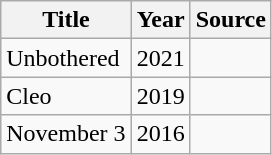<table class="wikitable">
<tr>
<th>Title</th>
<th>Year</th>
<th>Source</th>
</tr>
<tr>
<td>Unbothered</td>
<td>2021</td>
<td></td>
</tr>
<tr>
<td>Cleo</td>
<td>2019</td>
<td></td>
</tr>
<tr>
<td>November 3</td>
<td>2016</td>
<td></td>
</tr>
</table>
